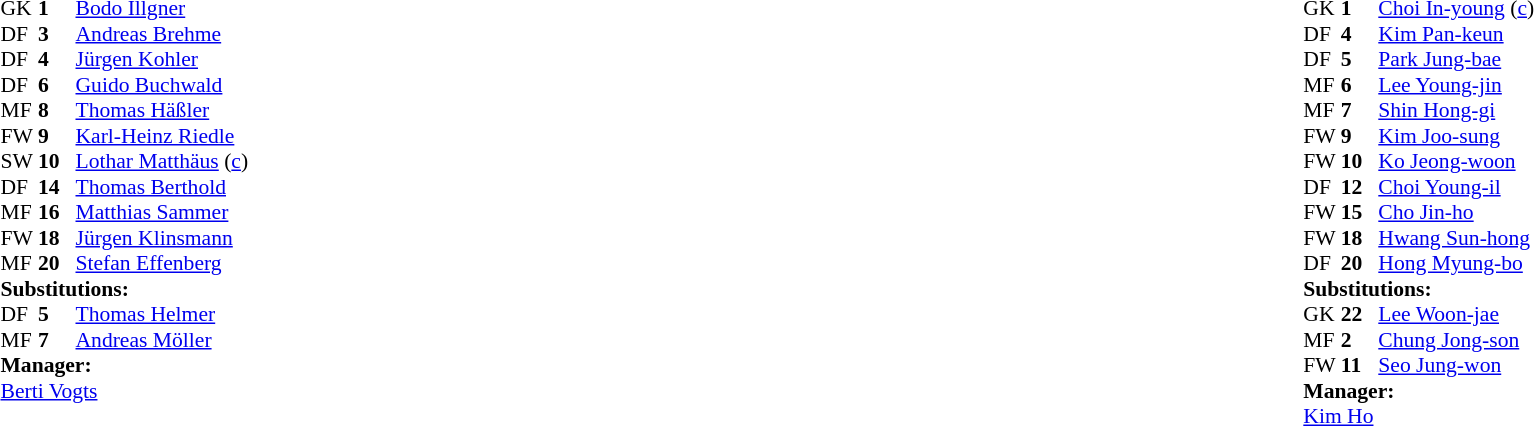<table width="100%">
<tr>
<td valign=top width=50%><br><table style="font-size: 90%" cellspacing="0" cellpadding="0">
<tr>
<th width=25></th>
<th width=25></th>
</tr>
<tr>
<td>GK</td>
<td><strong>1</strong></td>
<td><a href='#'>Bodo Illgner</a></td>
</tr>
<tr>
<td>DF</td>
<td><strong>3</strong></td>
<td><a href='#'>Andreas Brehme</a></td>
<td></td>
</tr>
<tr>
<td>DF</td>
<td><strong>4</strong></td>
<td><a href='#'>Jürgen Kohler</a></td>
</tr>
<tr>
<td>DF</td>
<td><strong>6</strong></td>
<td><a href='#'>Guido Buchwald</a></td>
</tr>
<tr>
<td>MF</td>
<td><strong>8</strong></td>
<td><a href='#'>Thomas Häßler</a></td>
</tr>
<tr>
<td>FW</td>
<td><strong>9</strong></td>
<td><a href='#'>Karl-Heinz Riedle</a></td>
</tr>
<tr>
<td>SW</td>
<td><strong>10</strong></td>
<td><a href='#'>Lothar Matthäus</a> (<a href='#'>c</a>)</td>
<td></td>
<td></td>
</tr>
<tr>
<td>DF</td>
<td><strong>14</strong></td>
<td><a href='#'>Thomas Berthold</a></td>
</tr>
<tr>
<td>MF</td>
<td><strong>16</strong></td>
<td><a href='#'>Matthias Sammer</a></td>
</tr>
<tr>
<td>FW</td>
<td><strong>18</strong></td>
<td><a href='#'>Jürgen Klinsmann</a></td>
<td></td>
</tr>
<tr>
<td>MF</td>
<td><strong>20</strong></td>
<td><a href='#'>Stefan Effenberg</a></td>
<td></td>
<td></td>
</tr>
<tr>
<td colspan=3><strong>Substitutions:</strong></td>
</tr>
<tr>
<td>DF</td>
<td><strong>5</strong></td>
<td><a href='#'>Thomas Helmer</a></td>
<td></td>
<td></td>
</tr>
<tr>
<td>MF</td>
<td><strong>7</strong></td>
<td><a href='#'>Andreas Möller</a></td>
<td></td>
<td></td>
</tr>
<tr>
<td colspan=3><strong>Manager:</strong></td>
</tr>
<tr>
<td colspan=4><a href='#'>Berti Vogts</a></td>
</tr>
</table>
</td>
<td></td>
<td valign=top width=50%><br><table style="font-size: 90%" cellspacing="0" cellpadding="0" align=center>
<tr>
<th width=25></th>
<th width=25></th>
</tr>
<tr>
<td>GK</td>
<td><strong>1</strong></td>
<td><a href='#'>Choi In-young</a> (<a href='#'>c</a>)</td>
<td></td>
<td></td>
</tr>
<tr>
<td>DF</td>
<td><strong>4</strong></td>
<td><a href='#'>Kim Pan-keun</a></td>
</tr>
<tr>
<td>DF</td>
<td><strong>5</strong></td>
<td><a href='#'>Park Jung-bae</a></td>
</tr>
<tr>
<td>MF</td>
<td><strong>6</strong></td>
<td><a href='#'>Lee Young-jin</a></td>
<td></td>
<td></td>
</tr>
<tr>
<td>MF</td>
<td><strong>7</strong></td>
<td><a href='#'>Shin Hong-gi</a></td>
</tr>
<tr>
<td>FW</td>
<td><strong>9</strong></td>
<td><a href='#'>Kim Joo-sung</a></td>
</tr>
<tr>
<td>FW</td>
<td><strong>10</strong></td>
<td><a href='#'>Ko Jeong-woon</a></td>
</tr>
<tr>
<td>DF</td>
<td><strong>12</strong></td>
<td><a href='#'>Choi Young-il</a></td>
<td></td>
</tr>
<tr>
<td>FW</td>
<td><strong>15</strong></td>
<td><a href='#'>Cho Jin-ho</a></td>
<td></td>
<td></td>
</tr>
<tr>
<td>FW</td>
<td><strong>18</strong></td>
<td><a href='#'>Hwang Sun-hong</a></td>
</tr>
<tr>
<td>DF</td>
<td><strong>20</strong></td>
<td><a href='#'>Hong Myung-bo</a></td>
</tr>
<tr>
<td colspan=3><strong>Substitutions:</strong></td>
</tr>
<tr>
<td>GK</td>
<td><strong>22</strong></td>
<td><a href='#'>Lee Woon-jae</a></td>
<td></td>
<td></td>
</tr>
<tr>
<td>MF</td>
<td><strong>2</strong></td>
<td><a href='#'>Chung Jong-son</a></td>
<td></td>
<td></td>
</tr>
<tr>
<td>FW</td>
<td><strong>11</strong></td>
<td><a href='#'>Seo Jung-won</a></td>
<td></td>
<td></td>
</tr>
<tr>
<td colspan=3><strong>Manager:</strong></td>
</tr>
<tr>
<td colspan=4><a href='#'>Kim Ho</a></td>
</tr>
</table>
</td>
</tr>
</table>
